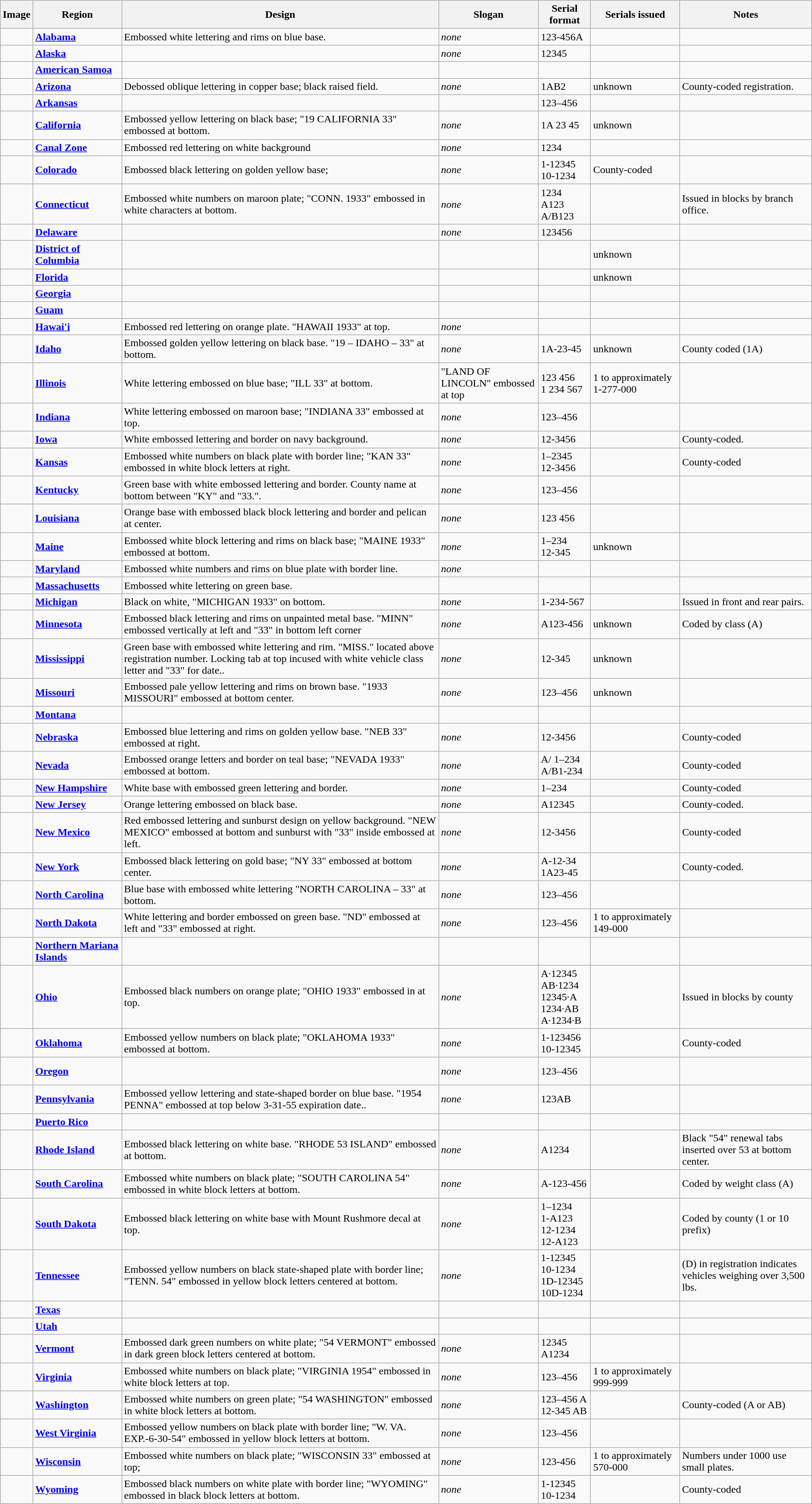<table class="wikitable">
<tr>
<th>Image</th>
<th>Region</th>
<th>Design</th>
<th>Slogan</th>
<th>Serial format</th>
<th>Serials issued</th>
<th>Notes</th>
</tr>
<tr>
<td></td>
<td><strong><a href='#'>Alabama</a></strong></td>
<td>Embossed white lettering and rims on blue base.</td>
<td><em>none</em></td>
<td>123-456A</td>
<td></td>
<td></td>
</tr>
<tr>
<td></td>
<td><strong><a href='#'>Alaska</a></strong></td>
<td></td>
<td><em>none</em></td>
<td>12345</td>
<td></td>
<td></td>
</tr>
<tr>
<td></td>
<td><strong><a href='#'>American Samoa</a></strong></td>
<td></td>
<td></td>
<td></td>
<td></td>
<td></td>
</tr>
<tr>
<td></td>
<td><strong><a href='#'>Arizona</a></strong></td>
<td>Debossed oblique lettering in copper base; black raised field.</td>
<td><em>none</em></td>
<td>1AB2</td>
<td>unknown</td>
<td>County-coded registration.</td>
</tr>
<tr>
<td></td>
<td><strong><a href='#'>Arkansas</a></strong></td>
<td></td>
<td></td>
<td>123–456</td>
<td></td>
<td></td>
</tr>
<tr>
<td></td>
<td><strong><a href='#'>California</a></strong></td>
<td>Embossed yellow lettering on black base; "19 CALIFORNIA 33" embossed at bottom.</td>
<td><em>none</em></td>
<td>1A 23 45</td>
<td>unknown</td>
<td></td>
</tr>
<tr>
<td></td>
<td><strong><a href='#'>Canal Zone</a></strong></td>
<td>Embossed red lettering on white background</td>
<td><em>none</em></td>
<td>1234</td>
<td></td>
<td></td>
</tr>
<tr>
<td></td>
<td><strong><a href='#'>Colorado</a></strong></td>
<td>Embossed black lettering on golden yellow base;</td>
<td><em>none</em></td>
<td>1-12345<br>10-1234</td>
<td>County-coded</td>
<td></td>
</tr>
<tr>
<td></td>
<td><strong><a href='#'>Connecticut</a></strong></td>
<td>Embossed white numbers on maroon plate; "CONN. 1933" embossed in white characters at bottom.</td>
<td><em>none</em></td>
<td>1234<br>A123<br>A/B123</td>
<td></td>
<td>Issued in blocks by branch office.</td>
</tr>
<tr>
<td></td>
<td><strong><a href='#'>Delaware</a></strong></td>
<td></td>
<td><em>none</em></td>
<td>123456</td>
<td></td>
<td></td>
</tr>
<tr>
<td></td>
<td><strong><a href='#'>District of Columbia</a></strong></td>
<td></td>
<td></td>
<td></td>
<td>unknown</td>
<td></td>
</tr>
<tr>
<td></td>
<td><strong><a href='#'>Florida</a></strong></td>
<td></td>
<td></td>
<td></td>
<td>unknown</td>
<td></td>
</tr>
<tr>
<td></td>
<td><strong><a href='#'>Georgia</a></strong></td>
<td></td>
<td></td>
<td></td>
<td></td>
<td></td>
</tr>
<tr>
<td></td>
<td><strong><a href='#'>Guam</a></strong></td>
<td></td>
<td></td>
<td></td>
<td></td>
<td></td>
</tr>
<tr>
<td></td>
<td><strong><a href='#'>Hawai'i</a></strong></td>
<td>Embossed red lettering on orange plate. "HAWAII 1933" at top.</td>
<td><em>none</em></td>
<td></td>
<td></td>
<td></td>
</tr>
<tr>
<td></td>
<td><strong><a href='#'>Idaho</a></strong></td>
<td>Embossed golden yellow lettering on black base. "19 – IDAHO – 33" at bottom.</td>
<td><em>none</em></td>
<td>1A-23-45</td>
<td>unknown</td>
<td>County coded (1A)</td>
</tr>
<tr>
<td></td>
<td><strong><a href='#'>Illinois</a></strong></td>
<td>White lettering embossed on blue base; "ILL 33" at bottom.</td>
<td>"LAND OF LINCOLN" embossed at top</td>
<td>123 456<br>1 234 567</td>
<td>1 to approximately 1-277-000</td>
<td></td>
</tr>
<tr>
<td></td>
<td><strong><a href='#'>Indiana</a></strong></td>
<td>White lettering embossed on maroon base; "INDIANA 33" embossed at top.</td>
<td><em>none</em></td>
<td>123–456</td>
<td></td>
<td></td>
</tr>
<tr>
<td></td>
<td><strong><a href='#'>Iowa</a></strong></td>
<td>White embossed lettering and border on navy background.</td>
<td><em>none</em></td>
<td>12-3456</td>
<td></td>
<td>County-coded.</td>
</tr>
<tr>
<td></td>
<td><strong><a href='#'>Kansas</a></strong></td>
<td>Embossed white numbers on black plate with border line; "KAN 33" embossed in white block letters at right.</td>
<td><em>none</em></td>
<td>1–2345<br>12-3456</td>
<td></td>
<td>County-coded</td>
</tr>
<tr>
<td></td>
<td><strong><a href='#'>Kentucky</a></strong></td>
<td>Green base with white embossed lettering and border. County name at bottom between "KY" and "33.".</td>
<td><em>none</em></td>
<td>123–456</td>
<td></td>
<td></td>
</tr>
<tr>
<td></td>
<td><strong><a href='#'>Louisiana</a></strong></td>
<td>Orange base with embossed black block lettering and border and pelican at center.</td>
<td><em>none</em></td>
<td>123 456</td>
<td></td>
<td></td>
</tr>
<tr>
<td></td>
<td><strong><a href='#'>Maine</a></strong></td>
<td>Embossed white block lettering and rims on black base; "MAINE 1933" embossed at bottom.</td>
<td><em>none</em></td>
<td>1–234<br>12-345</td>
<td>unknown</td>
<td></td>
</tr>
<tr>
<td></td>
<td><strong><a href='#'>Maryland</a></strong></td>
<td>Embossed white numbers and rims on blue plate with border line.</td>
<td><em>none</em></td>
<td></td>
<td></td>
<td></td>
</tr>
<tr>
<td></td>
<td><strong><a href='#'>Massachusetts</a></strong></td>
<td>Embossed white lettering on green base.</td>
<td></td>
<td></td>
<td></td>
<td></td>
</tr>
<tr>
<td></td>
<td><strong><a href='#'>Michigan</a></strong></td>
<td>Black on white, "MICHIGAN 1933" on bottom.</td>
<td><em>none</em></td>
<td>1-234-567</td>
<td></td>
<td>Issued in front and rear pairs.</td>
</tr>
<tr>
<td></td>
<td><strong><a href='#'>Minnesota</a></strong></td>
<td>Embossed black lettering and rims on unpainted metal base. "MINN" embossed vertically at left and "33" in bottom left corner</td>
<td><em>none</em></td>
<td>A123-456</td>
<td>unknown</td>
<td>Coded by class (A)</td>
</tr>
<tr>
<td></td>
<td><strong><a href='#'>Mississippi</a></strong></td>
<td>Green base with embossed white lettering and rim. "MISS." located above registration number. Locking tab at top incused with white vehicle class letter and "33" for date..</td>
<td><em>none</em></td>
<td>12-345</td>
<td>unknown</td>
<td></td>
</tr>
<tr>
<td></td>
<td><strong><a href='#'>Missouri</a></strong></td>
<td>Embossed pale yellow lettering and rims on brown base. "1933 MISSOURI" embossed at bottom center.</td>
<td><em>none</em></td>
<td>123–456</td>
<td>unknown</td>
<td></td>
</tr>
<tr>
<td></td>
<td><strong><a href='#'>Montana</a></strong></td>
<td></td>
<td></td>
<td></td>
<td></td>
<td></td>
</tr>
<tr>
<td></td>
<td><strong><a href='#'>Nebraska</a></strong></td>
<td>Embossed blue lettering and rims on golden yellow base. "NEB 33" embossed at right.</td>
<td><em>none</em></td>
<td>12-3456</td>
<td></td>
<td>County-coded</td>
</tr>
<tr>
<td></td>
<td><strong><a href='#'>Nevada</a></strong></td>
<td>Embossed orange letters and border on teal base; "NEVADA 1933" embossed at bottom.</td>
<td><em>none</em></td>
<td>A/ 1–234<br>A/B1-234</td>
<td></td>
<td>County-coded</td>
</tr>
<tr>
<td></td>
<td><strong><a href='#'>New Hampshire</a></strong></td>
<td>White base with embossed green lettering and border.</td>
<td><em>none</em></td>
<td>1–234</td>
<td></td>
<td>County-coded</td>
</tr>
<tr>
<td></td>
<td><strong><a href='#'>New Jersey</a></strong></td>
<td>Orange lettering embossed on black base.</td>
<td><em>none</em></td>
<td>A12345</td>
<td></td>
<td>County-coded.</td>
</tr>
<tr>
<td></td>
<td><strong><a href='#'>New Mexico</a></strong></td>
<td>Red embossed lettering and sunburst design on yellow background. "NEW MEXICO" embossed at bottom and sunburst with "33" inside embossed at left.</td>
<td><em>none</em></td>
<td>12-3456</td>
<td></td>
<td>County-coded</td>
</tr>
<tr>
<td></td>
<td><strong><a href='#'>New York</a></strong></td>
<td>Embossed black lettering on gold base; "NY 33" embossed at bottom center.</td>
<td><em>none</em></td>
<td>A-12-34<br>1A23-45</td>
<td></td>
<td>County-coded.</td>
</tr>
<tr>
<td></td>
<td><strong><a href='#'>North Carolina</a></strong></td>
<td>Blue base with embossed white lettering "NORTH CAROLINA – 33" at bottom.</td>
<td><em>none</em></td>
<td>123–456</td>
<td></td>
<td></td>
</tr>
<tr>
<td></td>
<td><strong><a href='#'>North Dakota</a></strong></td>
<td>White lettering and border embossed on green base. "ND" embossed at left and "33" embossed at right.</td>
<td><em>none</em></td>
<td>123–456</td>
<td>1 to approximately 149-000</td>
<td></td>
</tr>
<tr>
<td></td>
<td><strong><a href='#'>Northern Mariana Islands</a></strong></td>
<td></td>
<td></td>
<td></td>
<td></td>
<td></td>
</tr>
<tr>
<td></td>
<td><strong><a href='#'>Ohio</a></strong></td>
<td>Embossed black numbers on orange plate; "OHIO 1933" embossed in at top.</td>
<td><em>none</em></td>
<td>A·12345<br>AB·1234<br>12345·A<br>1234·AB<br>A·1234·B</td>
<td></td>
<td>Issued in blocks by county</td>
</tr>
<tr>
<td></td>
<td><strong><a href='#'>Oklahoma</a></strong></td>
<td>Embossed yellow numbers on black plate; "OKLAHOMA 1933" embossed at bottom.</td>
<td><em>none</em></td>
<td>1-123456<br>10-12345</td>
<td></td>
<td>County-coded</td>
</tr>
<tr>
<td><br><br></td>
<td><strong><a href='#'>Oregon</a></strong></td>
<td></td>
<td><em>none</em></td>
<td>123–456</td>
<td></td>
<td></td>
</tr>
<tr>
<td><br><br></td>
<td><strong><a href='#'>Pennsylvania</a></strong></td>
<td>Embossed yellow lettering and state-shaped border on blue base. "1954 PENNA" embossed at top below 3-31-55 expiration date..</td>
<td><em>none</em></td>
<td>123AB</td>
<td></td>
<td></td>
</tr>
<tr>
<td></td>
<td><strong><a href='#'>Puerto Rico</a></strong></td>
<td></td>
<td></td>
<td></td>
<td></td>
<td></td>
</tr>
<tr>
<td></td>
<td><strong><a href='#'>Rhode Island</a></strong></td>
<td>Embossed black lettering on white base. "RHODE 53 ISLAND" embossed at bottom.</td>
<td><em>none</em></td>
<td>A1234</td>
<td></td>
<td>Black "54" renewal tabs inserted over 53 at bottom center.</td>
</tr>
<tr>
<td></td>
<td><strong><a href='#'>South Carolina</a></strong></td>
<td>Embossed white numbers on black plate; "SOUTH CAROLINA 54" embossed in white block letters at bottom.</td>
<td><em>none</em></td>
<td>A-123-456</td>
<td></td>
<td>Coded by weight class (A)</td>
</tr>
<tr>
<td></td>
<td><strong><a href='#'>South Dakota</a></strong></td>
<td>Embossed black lettering on white base with Mount Rushmore decal at top.</td>
<td><em>none</em></td>
<td>1–1234<br>1-A123<br>12-1234<br>12-A123</td>
<td></td>
<td>Coded by county (1 or 10 prefix)</td>
</tr>
<tr>
<td></td>
<td><strong><a href='#'>Tennessee</a></strong></td>
<td>Embossed yellow numbers on black state-shaped plate with border line; "TENN. 54" embossed in yellow block letters centered at bottom.</td>
<td><em>none</em></td>
<td>1-12345<br>10-1234<br>1D-12345<br>10D-1234</td>
<td></td>
<td>(D) in registration indicates vehicles weighing over 3,500 lbs.</td>
</tr>
<tr>
<td></td>
<td><strong><a href='#'>Texas</a></strong></td>
<td></td>
<td></td>
<td></td>
<td></td>
<td></td>
</tr>
<tr>
<td></td>
<td><strong><a href='#'>Utah</a></strong></td>
<td></td>
<td></td>
<td></td>
<td></td>
<td></td>
</tr>
<tr>
<td></td>
<td><strong><a href='#'>Vermont</a></strong></td>
<td>Embossed dark green numbers on white plate; "54 VERMONT" embossed in dark green block letters centered at bottom.</td>
<td><em>none</em></td>
<td>12345<br>A1234</td>
<td></td>
<td></td>
</tr>
<tr>
<td></td>
<td><strong><a href='#'>Virginia</a></strong></td>
<td>Embossed white numbers on black plate; "VIRGINIA 1954" embossed in white block letters at top.</td>
<td><em>none</em></td>
<td>123–456</td>
<td>1 to approximately 999-999</td>
<td></td>
</tr>
<tr>
<td></td>
<td><strong><a href='#'>Washington</a></strong></td>
<td>Embossed white numbers on green plate; "54 WASHINGTON" embossed in white block letters at bottom.</td>
<td><em>none</em></td>
<td>123–456 A<br>12-345 AB</td>
<td></td>
<td>County-coded (A or AB)</td>
</tr>
<tr>
<td></td>
<td><strong><a href='#'>West Virginia</a></strong></td>
<td>Embossed yellow numbers on black plate with border line; "W. VA. EXP.-6-30-54" embossed in yellow block letters at bottom.</td>
<td><em>none</em></td>
<td>123–456</td>
<td></td>
<td></td>
</tr>
<tr>
<td></td>
<td><strong><a href='#'>Wisconsin</a></strong></td>
<td>Embossed white numbers on black plate; "WISCONSIN 33" embossed at top;</td>
<td><em>none</em></td>
<td>123-456</td>
<td>1 to approximately 570-000</td>
<td>Numbers under 1000 use small plates.</td>
</tr>
<tr>
<td></td>
<td><strong><a href='#'>Wyoming</a></strong></td>
<td>Embossed black numbers on white plate with border line; "WYOMING" embossed in black block letters at bottom.</td>
<td><em>none</em></td>
<td>1-12345<br>10-1234</td>
<td></td>
<td>County-coded</td>
</tr>
</table>
